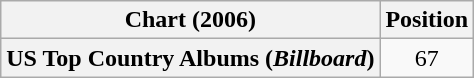<table class="wikitable plainrowheaders" style="text-align:center">
<tr>
<th scope="col">Chart (2006)</th>
<th scope="col">Position</th>
</tr>
<tr>
<th scope="row">US Top Country Albums (<em>Billboard</em>)</th>
<td>67</td>
</tr>
</table>
